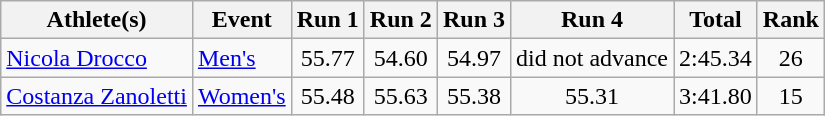<table class="wikitable">
<tr>
<th>Athlete(s)</th>
<th>Event</th>
<th>Run 1</th>
<th>Run 2</th>
<th>Run 3</th>
<th>Run 4</th>
<th>Total</th>
<th>Rank</th>
</tr>
<tr>
<td><a href='#'>Nicola Drocco</a></td>
<td><a href='#'>Men's</a></td>
<td align="center">55.77</td>
<td align="center">54.60</td>
<td align="center">54.97</td>
<td colspan=1 align="center">did not advance</td>
<td align="center">2:45.34</td>
<td align="center">26</td>
</tr>
<tr>
<td><a href='#'>Costanza Zanoletti</a></td>
<td><a href='#'>Women's</a></td>
<td align="center">55.48</td>
<td align="center">55.63</td>
<td align="center">55.38</td>
<td align="center">55.31</td>
<td align="center">3:41.80</td>
<td align="center">15</td>
</tr>
</table>
